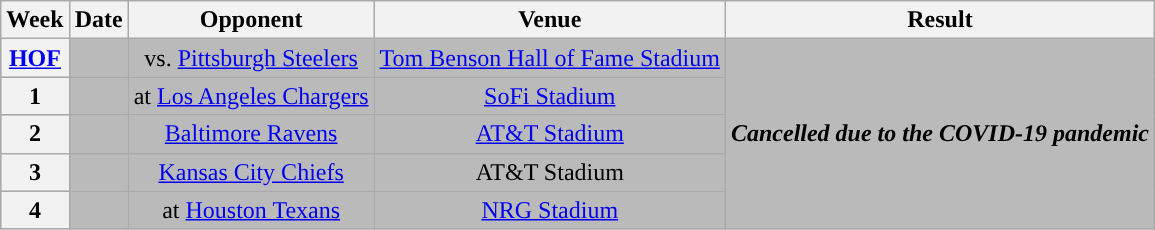<table class="wikitable" style="text-align:center">
<tr>
<th>Week</th>
<th>Date</th>
<th>Opponent</th>
<th>Venue</th>
<th>Result</th>
</tr>
<tr style="background:#bababa">
<th><a href='#'>HOF</a></th>
<td></td>
<td>vs. <a href='#'>Pittsburgh Steelers</a></td>
<td><a href='#'>Tom Benson Hall of Fame Stadium</a></td>
<td rowspan=5><strong><em>Cancelled due to the COVID-19 pandemic</em></strong></td>
</tr>
<tr style="background:#bababa">
<th>1</th>
<td></td>
<td>at <a href='#'>Los Angeles Chargers</a></td>
<td><a href='#'>SoFi Stadium</a></td>
</tr>
<tr style="background:#bababa">
<th>2</th>
<td></td>
<td><a href='#'>Baltimore Ravens</a></td>
<td><a href='#'>AT&T Stadium</a></td>
</tr>
<tr style="background:#bababa">
<th>3</th>
<td></td>
<td><a href='#'>Kansas City Chiefs</a></td>
<td>AT&T Stadium</td>
</tr>
<tr style="background:#bababa">
<th>4</th>
<td></td>
<td>at <a href='#'>Houston Texans</a></td>
<td><a href='#'>NRG Stadium</a></td>
</tr>
</table>
